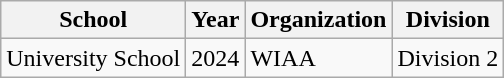<table class="wikitable">
<tr>
<th>School</th>
<th>Year</th>
<th>Organization</th>
<th>Division</th>
</tr>
<tr>
<td>University School</td>
<td>2024</td>
<td>WIAA</td>
<td>Division 2</td>
</tr>
</table>
